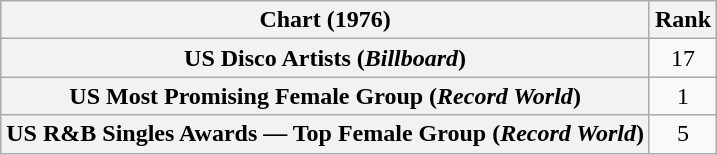<table class="wikitable sortable plainrowheaders">
<tr>
<th>Chart (1976)</th>
<th>Rank</th>
</tr>
<tr>
<th scope="row">US Disco Artists (<em>Billboard</em>)</th>
<td style="text-align:center;">17</td>
</tr>
<tr>
<th scope="row">US Most Promising Female Group (<em>Record World</em>)</th>
<td style="text-align:center;">1</td>
</tr>
<tr>
<th scope="row">US R&B Singles Awards — Top Female Group (<em>Record World</em>)</th>
<td style="text-align:center;">5</td>
</tr>
</table>
